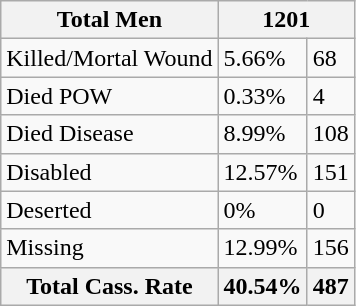<table class="wikitable">
<tr>
<th>Total Men</th>
<th colspan="2">1201</th>
</tr>
<tr>
<td>Killed/Mortal Wound</td>
<td>5.66%</td>
<td>68</td>
</tr>
<tr>
<td>Died POW</td>
<td>0.33%</td>
<td>4</td>
</tr>
<tr>
<td>Died Disease</td>
<td>8.99%</td>
<td>108</td>
</tr>
<tr>
<td>Disabled</td>
<td>12.57%</td>
<td>151</td>
</tr>
<tr>
<td>Deserted</td>
<td>0%</td>
<td>0</td>
</tr>
<tr>
<td>Missing</td>
<td>12.99%</td>
<td>156</td>
</tr>
<tr>
<th>Total Cass. Rate</th>
<th>40.54%</th>
<th>487</th>
</tr>
</table>
